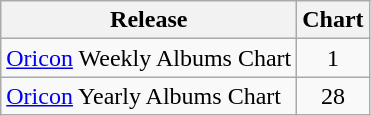<table class="wikitable">
<tr>
<th>Release</th>
<th>Chart</th>
</tr>
<tr>
<td><a href='#'>Oricon</a> Weekly Albums Chart</td>
<td align="center">1</td>
</tr>
<tr>
<td align="left"><a href='#'>Oricon</a> Yearly Albums Chart</td>
<td align="center">28</td>
</tr>
</table>
